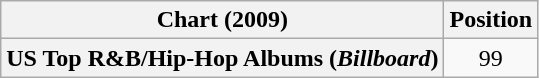<table class="wikitable plainrowheaders" style="text-align:center;">
<tr>
<th scope="col">Chart (2009)</th>
<th scope="col">Position</th>
</tr>
<tr>
<th scope="row">US Top R&B/Hip-Hop Albums (<em>Billboard</em>)</th>
<td>99</td>
</tr>
</table>
